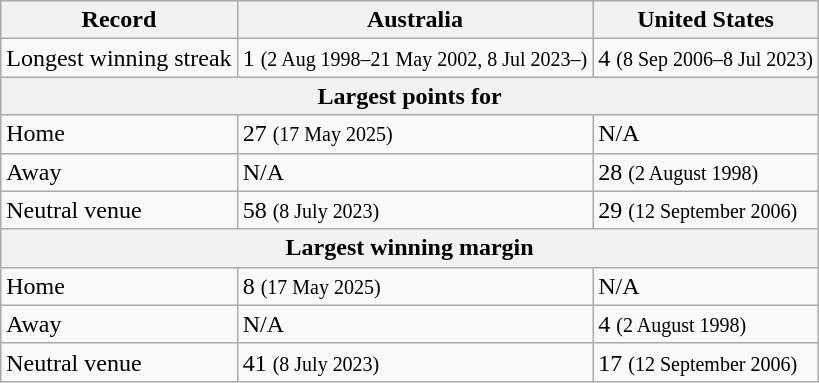<table class="wikitable">
<tr>
<th>Record</th>
<th>Australia</th>
<th>United States</th>
</tr>
<tr>
<td>Longest winning streak</td>
<td>1 <small>(2 Aug 1998–21 May 2002, 8 Jul 2023–)</small></td>
<td>4 <small>(8 Sep 2006–8 Jul 2023)</small></td>
</tr>
<tr>
<th colspan=3 align=center>Largest points for</th>
</tr>
<tr>
<td>Home</td>
<td>27 <small>(17 May 2025)</small></td>
<td>N/A</td>
</tr>
<tr>
<td>Away</td>
<td>N/A</td>
<td>28 <small>(2 August 1998)</small></td>
</tr>
<tr>
<td>Neutral venue</td>
<td>58 <small>(8 July 2023)</small></td>
<td>29 <small>(12 September 2006)</small></td>
</tr>
<tr>
<th colspan=3 align=center>Largest winning margin</th>
</tr>
<tr>
<td>Home</td>
<td>8 <small>(17 May 2025)</small></td>
<td>N/A</td>
</tr>
<tr>
<td>Away</td>
<td>N/A</td>
<td>4 <small>(2 August 1998)</small></td>
</tr>
<tr>
<td>Neutral venue</td>
<td>41 <small>(8 July 2023)</small></td>
<td>17 <small>(12 September 2006)</small></td>
</tr>
</table>
